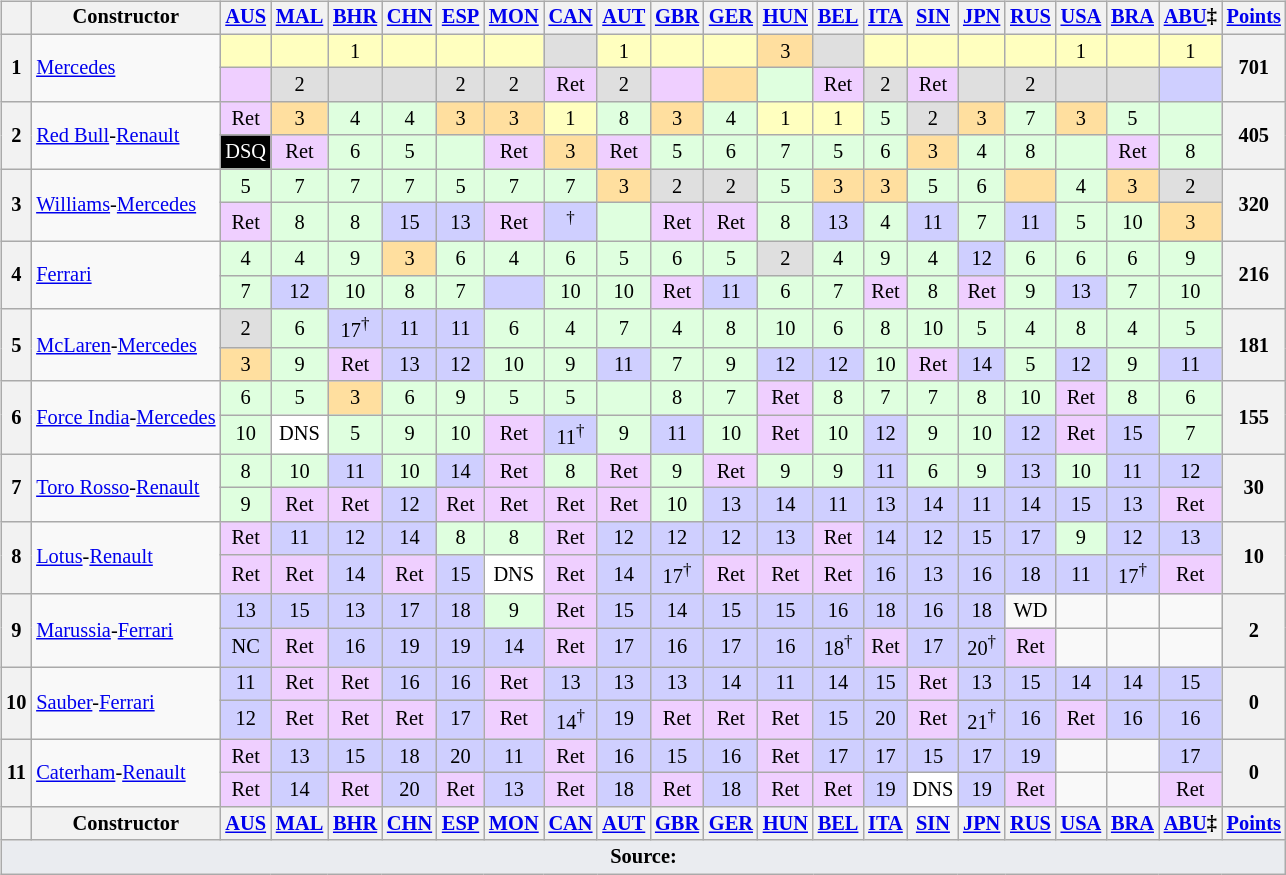<table>
<tr>
<td valign="top"><br><table class="wikitable" style="font-size:85%; text-align:center;">
<tr valign="top">
<th valign=middle></th>
<th valign=middle>Constructor</th>
<th style="vertical-align:top"><a href='#'>AUS</a><br></th>
<th style="vertical-align:top"><a href='#'>MAL</a><br></th>
<th style="vertical-align:top"><a href='#'>BHR</a><br></th>
<th style="vertical-align:top"><a href='#'>CHN</a><br></th>
<th style="vertical-align:top"><a href='#'>ESP</a><br></th>
<th style="vertical-align:top"><a href='#'>MON</a><br></th>
<th style="vertical-align:top"><a href='#'>CAN</a><br></th>
<th style="vertical-align:top"><a href='#'>AUT</a><br></th>
<th style="vertical-align:top"><a href='#'>GBR</a><br></th>
<th style="vertical-align:top"><a href='#'>GER</a><br></th>
<th style="vertical-align:top"><a href='#'>HUN</a><br></th>
<th style="vertical-align:top"><a href='#'>BEL</a><br></th>
<th style="vertical-align:top"><a href='#'>ITA</a><br></th>
<th style="vertical-align:top"><a href='#'>SIN</a><br></th>
<th style="vertical-align:top"><a href='#'>JPN</a><br></th>
<th style="vertical-align:top"><a href='#'>RUS</a><br></th>
<th style="vertical-align:top"><a href='#'>USA</a><br></th>
<th style="vertical-align:top"><a href='#'>BRA</a><br></th>
<th style="vertical-align:top"><a href='#'>ABU</a>‡<br></th>
<th valign=middle><a href='#'>Points</a></th>
</tr>
<tr>
<th rowspan=2>1</th>
<td rowspan=2 align=left> <a href='#'>Mercedes</a></td>
<td style="background-color:#ffffbf"></td>
<td style="background-color:#ffffbf"></td>
<td style="background-color:#ffffbf">1</td>
<td style="background-color:#ffffbf"></td>
<td style="background-color:#ffffbf"></td>
<td style="background-color:#ffffbf"></td>
<td style="background-color:#dfdfdf"></td>
<td style="background-color:#ffffbf">1</td>
<td style="background-color:#ffffbf"></td>
<td style="background-color:#ffffbf"></td>
<td style="background-color:#ffdf9f">3</td>
<td style="background-color:#dfdfdf"></td>
<td style="background-color:#ffffbf"></td>
<td style="background-color:#ffffbf"></td>
<td style="background-color:#ffffbf"></td>
<td style="background-color:#ffffbf"></td>
<td style="background-color:#ffffbf">1</td>
<td style="background-color:#FFFFBF"></td>
<td style="background-color:#ffffbf">1</td>
<th rowspan=2>701</th>
</tr>
<tr>
<td style="background-color:#efcfff"></td>
<td style="background-color:#dfdfdf">2</td>
<td style="background-color:#dfdfdf"></td>
<td style="background-color:#dfdfdf"></td>
<td style="background-color:#dfdfdf">2</td>
<td style="background-color:#dfdfdf">2</td>
<td style="background-color:#efcfff">Ret</td>
<td style="background-color:#dfdfdf">2</td>
<td style="background-color:#efcfff"></td>
<td style="background-color:#ffdf9f"></td>
<td style="background-color:#dfffdf"></td>
<td style="background-color:#efcfff">Ret</td>
<td style="background-color:#dfdfdf">2</td>
<td style="background-color:#efcfff">Ret</td>
<td style="background-color:#dfdfdf"></td>
<td style="background-color:#dfdfdf">2</td>
<td style="background-color:#dfdfdf"></td>
<td style="background-color:#DFDFDF"></td>
<td style="background-color:#cfcfff"></td>
</tr>
<tr>
<th rowspan=2>2</th>
<td rowspan=2 align=left> <a href='#'>Red Bull</a>-<a href='#'>Renault</a></td>
<td style="background-color:#efcfff">Ret</td>
<td style="background-color:#ffdf9f">3</td>
<td style="background-color:#dfffdf">4</td>
<td style="background-color:#dfffdf">4</td>
<td style="background-color:#ffdf9f">3</td>
<td style="background-color:#ffdf9f">3</td>
<td style="background-color:#ffffbf">1</td>
<td style="background-color:#dfffdf">8</td>
<td style="background-color:#ffdf9f">3</td>
<td style="background-color:#dfffdf">4</td>
<td style="background-color:#ffffbf">1</td>
<td style="background-color:#ffffbf">1</td>
<td style="background-color:#dfffdf">5</td>
<td style="background-color:#DFDFDF">2</td>
<td style="background-color:#ffdf9f">3</td>
<td style="background-color:#dfffdf">7</td>
<td style="background-color:#ffdf9f">3</td>
<td style="background-color:#DFFFDF">5</td>
<td style="background-color:#dfffdf"></td>
<th rowspan=2>405</th>
</tr>
<tr>
<td style="background-color:#000000; color:white">DSQ</td>
<td style="background-color:#efcfff">Ret</td>
<td style="background-color:#dfffdf">6</td>
<td style="background-color:#dfffdf">5</td>
<td style="background-color:#dfffdf"></td>
<td style="background-color:#efcfff">Ret</td>
<td style="background-color:#ffdf9f">3</td>
<td style="background-color:#efcfff">Ret</td>
<td style="background-color:#dfffdf">5</td>
<td style="background-color:#dfffdf">6</td>
<td style="background-color:#dfffdf">7</td>
<td style="background-color:#dfffdf">5</td>
<td style="background-color:#dfffdf">6</td>
<td style="background-color:#FFDF9F">3</td>
<td style="background-color:#dfffdf">4</td>
<td style="background-color:#dfffdf">8</td>
<td style="background-color:#dfffdf"></td>
<td style="background-color:#EFCFFF">Ret</td>
<td style="background-color:#dfffdf">8</td>
</tr>
<tr>
<th rowspan=2>3</th>
<td rowspan=2 align=left> <a href='#'>Williams</a>-<a href='#'>Mercedes</a></td>
<td style="background-color:#dfffdf">5</td>
<td style="background-color:#dfffdf">7</td>
<td style="background-color:#dfffdf">7</td>
<td style="background-color:#dfffdf">7</td>
<td style="background-color:#dfffdf">5</td>
<td style="background-color:#dfffdf">7</td>
<td style="background-color:#dfffdf">7</td>
<td style="background-color:#ffdf9f">3</td>
<td style="background-color:#dfdfdf">2</td>
<td style="background-color:#dfdfdf">2</td>
<td style="background-color:#dfffdf">5</td>
<td style="background-color:#ffdf9f">3</td>
<td style="background-color:#ffdf9f">3</td>
<td style="background-color:#DFFFDF">5</td>
<td style="background-color:#dfffdf">6</td>
<td style="background-color:#ffdf9f"></td>
<td style="background-color:#DFFFDF">4</td>
<td style="background-color:#FFDF9F">3</td>
<td style="background-color:#dfdfdf">2</td>
<th rowspan=2>320</th>
</tr>
<tr>
<td style="background-color:#efcfff">Ret</td>
<td style="background-color:#dfffdf">8</td>
<td style="background-color:#dfffdf">8</td>
<td style="background-color:#cfcfff">15</td>
<td style="background-color:#cfcfff">13</td>
<td style="background-color:#efcfff">Ret</td>
<td style="background-color:#cfcfff"><sup>†</sup></td>
<td style="background-color:#dfffdf"></td>
<td style="background-color:#efcfff">Ret</td>
<td style="background-color:#efcfff">Ret</td>
<td style="background-color:#dfffdf">8</td>
<td style="background-color:#cfcfff">13</td>
<td style="background-color:#dfffdf">4</td>
<td style="background-color:#CFCFFF">11</td>
<td style="background-color:#dfffdf">7</td>
<td style="background-color:#cfcfff">11</td>
<td style="background-color:#DFFFDF">5</td>
<td style="background-color:#DFFFDF">10</td>
<td style="background-color:#ffdf9f">3</td>
</tr>
<tr>
<th rowspan=2>4</th>
<td rowspan=2 align=left> <a href='#'>Ferrari</a></td>
<td style="background-color:#dfffdf">4</td>
<td style="background-color:#dfffdf">4</td>
<td style="background-color:#dfffdf">9</td>
<td style="background-color:#ffdf9f">3</td>
<td style="background-color:#dfffdf">6</td>
<td style="background-color:#dfffdf">4</td>
<td style="background-color:#dfffdf">6</td>
<td style="background-color:#dfffdf">5</td>
<td style="background-color:#dfffdf">6</td>
<td style="background-color:#dfffdf">5</td>
<td style="background-color:#dfdfdf">2</td>
<td style="background-color:#dfffdf">4</td>
<td style="background-color:#dfffdf">9</td>
<td style="background-color:#DFFFDF">4</td>
<td style="background-color:#cfcfff">12</td>
<td style="background-color:#dfffdf">6</td>
<td style="background-color:#dfffdf">6</td>
<td style="background-color:#DFFFDF">6</td>
<td style="background-color:#dfffdf">9</td>
<th rowspan=2>216</th>
</tr>
<tr>
<td style="background-color:#dfffdf">7</td>
<td style="background-color:#cfcfff">12</td>
<td style="background-color:#dfffdf">10</td>
<td style="background-color:#dfffdf">8</td>
<td style="background-color:#dfffdf">7</td>
<td style="background-color:#cfcfff"></td>
<td style="background-color:#dfffdf">10</td>
<td style="background-color:#dfffdf">10</td>
<td style="background-color:#efcfff">Ret</td>
<td style="background-color:#cfcfff">11</td>
<td style="background-color:#dfffdf">6</td>
<td style="background-color:#dfffdf">7</td>
<td style="background-color:#efcfff">Ret</td>
<td style="background-color:#DFFFDF">8</td>
<td style="background-color:#efcfff">Ret</td>
<td style="background-color:#dfffdf">9</td>
<td style="background-color:#cfcfff">13</td>
<td style="background-color:#DFFFDF">7</td>
<td style="background-color:#dfffdf">10</td>
</tr>
<tr>
<th rowspan=2>5</th>
<td rowspan=2 align=left> <a href='#'>McLaren</a>-<a href='#'>Mercedes</a></td>
<td style="background-color:#dfdfdf">2</td>
<td style="background-color:#dfffdf">6</td>
<td style="background-color:#cfcfff">17<sup>†</sup></td>
<td style="background-color:#cfcfff">11</td>
<td style="background-color:#cfcfff">11</td>
<td style="background-color:#dfffdf">6</td>
<td style="background-color:#dfffdf">4</td>
<td style="background-color:#dfffdf">7</td>
<td style="background-color:#dfffdf">4</td>
<td style="background-color:#dfffdf">8</td>
<td style="background-color:#dfffdf">10</td>
<td style="background-color:#dfffdf">6</td>
<td style="background-color:#dfffdf">8</td>
<td style="background-color:#DFFFDF">10</td>
<td style="background-color:#dfffdf">5</td>
<td style="background-color:#dfffdf">4</td>
<td style="background-color:#dfffdf">8</td>
<td style="background-color:#DFFFDF">4</td>
<td style="background-color:#dfffdf">5</td>
<th rowspan=2>181</th>
</tr>
<tr>
<td style="background-color:#ffdf9f">3</td>
<td style="background-color:#dfffdf">9</td>
<td style="background-color:#efcfff">Ret</td>
<td style="background-color:#cfcfff">13</td>
<td style="background-color:#cfcfff">12</td>
<td style="background-color:#dfffdf">10</td>
<td style="background-color:#dfffdf">9</td>
<td style="background-color:#cfcfff">11</td>
<td style="background-color:#dfffdf">7</td>
<td style="background-color:#dfffdf">9</td>
<td style="background-color:#cfcfff">12</td>
<td style="background-color:#cfcfff">12</td>
<td style="background-color:#dfffdf">10</td>
<td style="background-color:#EFCFFF">Ret</td>
<td style="background-color:#cfcfff">14</td>
<td style="background-color:#dfffdf">5</td>
<td style="background-color:#cfcfff">12</td>
<td style="background-color:#DFFFDF">9</td>
<td style="background-color:#cfcfff">11</td>
</tr>
<tr>
<th rowspan=2>6</th>
<td rowspan=2 align=left nowrap> <a href='#'>Force India</a>-<a href='#'>Mercedes</a></td>
<td style="background-color:#dfffdf">6</td>
<td style="background-color:#dfffdf">5</td>
<td style="background-color:#ffdf9f">3</td>
<td style="background-color:#dfffdf">6</td>
<td style="background-color:#dfffdf">9</td>
<td style="background-color:#dfffdf">5</td>
<td style="background-color:#dfffdf">5</td>
<td style="background-color:#dfffdf"></td>
<td style="background-color:#dfffdf">8</td>
<td style="background-color:#dfffdf">7</td>
<td style="background-color:#efcfff">Ret</td>
<td style="background-color:#dfffdf">8</td>
<td style="background-color:#dfffdf">7</td>
<td style="background-color:#DFFFDF">7</td>
<td style="background-color:#dfffdf">8</td>
<td style="background-color:#dfffdf">10</td>
<td style="background-color:#efcfff">Ret</td>
<td style="background-color:#DFFFDF">8</td>
<td style="background-color:#dfffdf">6</td>
<th rowspan=2>155</th>
</tr>
<tr>
<td style="background-color:#dfffdf">10</td>
<td style="background-color:#ffffff">DNS</td>
<td style="background-color:#dfffdf">5</td>
<td style="background-color:#dfffdf">9</td>
<td style="background-color:#dfffdf">10</td>
<td style="background-color:#efcfff">Ret</td>
<td style="background-color:#cfcfff">11<sup>†</sup></td>
<td style="background-color:#dfffdf">9</td>
<td style="background-color:#cfcfff">11</td>
<td style="background-color:#dfffdf">10</td>
<td style="background-color:#efcfff">Ret</td>
<td style="background-color:#dfffdf">10</td>
<td style="background-color:#cfcfff">12</td>
<td style="background-color:#DFFFDF">9</td>
<td style="background-color:#dfffdf">10</td>
<td style="background-color:#cfcfff">12</td>
<td style="background-color:#efcfff">Ret</td>
<td style="background-color:#CFCFFF">15</td>
<td style="background-color:#dfffdf">7</td>
</tr>
<tr>
<th rowspan=2>7</th>
<td rowspan=2 align=left> <a href='#'>Toro Rosso</a>-<a href='#'>Renault</a></td>
<td style="background-color:#dfffdf">8</td>
<td style="background-color:#dfffdf">10</td>
<td style="background-color:#cfcfff">11</td>
<td style="background-color:#dfffdf">10</td>
<td style="background-color:#cfcfff">14</td>
<td style="background-color:#efcfff">Ret</td>
<td style="background-color:#dfffdf">8</td>
<td style="background-color:#efcfff">Ret</td>
<td style="background-color:#dfffdf">9</td>
<td style="background-color:#efcfff">Ret</td>
<td style="background-color:#dfffdf">9</td>
<td style="background-color:#dfffdf">9</td>
<td style="background-color:#cfcfff">11</td>
<td style="background-color:#DFFFDF">6</td>
<td style="background-color:#dfffdf">9</td>
<td style="background-color:#cfcfff">13</td>
<td style="background-color:#dfffdf">10</td>
<td style="background-color:#CFCFFF">11</td>
<td style="background-color:#cfcfff">12</td>
<th rowspan=2>30</th>
</tr>
<tr>
<td style="background-color:#dfffdf">9</td>
<td style="background-color:#efcfff">Ret</td>
<td style="background-color:#efcfff">Ret</td>
<td style="background-color:#cfcfff">12</td>
<td style="background-color:#efcfff">Ret</td>
<td style="background-color:#efcfff">Ret</td>
<td style="background-color:#efcfff">Ret</td>
<td style="background-color:#efcfff">Ret</td>
<td style="background-color:#dfffdf">10</td>
<td style="background-color:#cfcfff">13</td>
<td style="background-color:#cfcfff">14</td>
<td style="background-color:#cfcfff">11</td>
<td style="background-color:#cfcfff">13</td>
<td style="background-color:#CFCFFF">14</td>
<td style="background-color:#cfcfff">11</td>
<td style="background-color:#CFCFFF">14</td>
<td style="background-color:#CFCFFF">15</td>
<td style="background-color:#CFCFFF">13</td>
<td style="background-color:#efcfff">Ret</td>
</tr>
<tr>
<th rowspan=2>8</th>
<td rowspan=2 align=left> <a href='#'>Lotus</a>-<a href='#'>Renault</a></td>
<td style="background-color:#efcfff">Ret</td>
<td style="background-color:#cfcfff">11</td>
<td style="background-color:#cfcfff">12</td>
<td style="background-color:#cfcfff">14</td>
<td style="background-color:#dfffdf">8</td>
<td style="background-color:#dfffdf">8</td>
<td style="background-color:#efcfff">Ret</td>
<td style="background-color:#cfcfff">12</td>
<td style="background-color:#cfcfff">12</td>
<td style="background-color:#cfcfff">12</td>
<td style="background-color:#cfcfff">13</td>
<td style="background-color:#efcfff">Ret</td>
<td style="background-color:#cfcfff">14</td>
<td style="background-color:#CFCFFF">12</td>
<td style="background-color:#cfcfff">15</td>
<td style="background-color:#cfcfff">17</td>
<td style="background-color:#dfffdf">9</td>
<td style="background-color:#CFCFFF">12</td>
<td style="background-color:#cfcfff">13</td>
<th rowspan=2>10</th>
</tr>
<tr>
<td style="background-color:#efcfff">Ret</td>
<td style="background-color:#efcfff">Ret</td>
<td style="background-color:#cfcfff">14</td>
<td style="background-color:#efcfff">Ret</td>
<td style="background-color:#cfcfff">15</td>
<td style="background-color:#ffffff">DNS</td>
<td style="background-color:#efcfff">Ret</td>
<td style="background-color:#cfcfff">14</td>
<td style="background-color:#cfcfff">17<sup>†</sup></td>
<td style="background-color:#efcfff">Ret</td>
<td style="background-color:#efcfff">Ret</td>
<td style="background-color:#efcfff">Ret</td>
<td style="background-color:#cfcfff">16</td>
<td style="background-color:#CFCFFF">13</td>
<td style="background-color:#cfcfff">16</td>
<td style="background-color:#cfcfff">18</td>
<td style="background-color:#cfcfff">11</td>
<td style="background-color:#CFCFFF">17<sup>†</sup></td>
<td style="background-color:#efcfff">Ret</td>
</tr>
<tr>
<th rowspan=2>9</th>
<td rowspan=2 align=left> <a href='#'>Marussia</a>-<a href='#'>Ferrari</a></td>
<td style="background-color:#cfcfff">13</td>
<td style="background-color:#cfcfff">15</td>
<td style="background-color:#cfcfff">13</td>
<td style="background-color:#cfcfff">17</td>
<td style="background-color:#cfcfff">18</td>
<td style="background-color:#dfffdf">9</td>
<td style="background-color:#efcfff">Ret</td>
<td style="background-color:#cfcfff">15</td>
<td style="background-color:#cfcfff">14</td>
<td style="background-color:#cfcfff">15</td>
<td style="background-color:#cfcfff">15</td>
<td style="background-color:#cfcfff">16</td>
<td style="background-color:#cfcfff">18</td>
<td style="background-color:#CFCFFF">16</td>
<td style="background-color:#cfcfff">18</td>
<td>WD</td>
<td></td>
<td></td>
<td></td>
<th rowspan=2>2</th>
</tr>
<tr>
<td style="background-color:#cfcfff">NC</td>
<td style="background-color:#efcfff">Ret</td>
<td style="background-color:#cfcfff">16</td>
<td style="background-color:#cfcfff">19</td>
<td style="background-color:#cfcfff">19</td>
<td style="background-color:#cfcfff">14</td>
<td style="background-color:#efcfff">Ret</td>
<td style="background-color:#cfcfff">17</td>
<td style="background-color:#cfcfff">16</td>
<td style="background-color:#cfcfff">17</td>
<td style="background-color:#cfcfff">16</td>
<td style="background-color:#cfcfff">18<sup>†</sup></td>
<td style="background-color:#efcfff">Ret</td>
<td style="background-color:#cfcfff">17</td>
<td style="background-color:#cfcfff">20<sup>†</sup></td>
<td style="background-color:#efcfff">Ret</td>
<td></td>
<td></td>
<td></td>
</tr>
<tr>
<th rowspan=2>10</th>
<td rowspan=2 align=left> <a href='#'>Sauber</a>-<a href='#'>Ferrari</a></td>
<td style="background-color:#cfcfff">11</td>
<td style="background-color:#efcfff">Ret</td>
<td style="background-color:#efcfff">Ret</td>
<td style="background-color:#cfcfff">16</td>
<td style="background-color:#cfcfff">16</td>
<td style="background-color:#efcfff">Ret</td>
<td style="background-color:#cfcfff">13</td>
<td style="background-color:#cfcfff">13</td>
<td style="background-color:#cfcfff">13</td>
<td style="background-color:#cfcfff">14</td>
<td style="background-color:#cfcfff">11</td>
<td style="background-color:#cfcfff">14</td>
<td style="background-color:#cfcfff">15</td>
<td style="background-color:#EFCFFF">Ret</td>
<td style="background-color:#cfcfff">13</td>
<td style="background-color:#cfcfff">15</td>
<td style="background-color:#cfcfff">14</td>
<td style="background-color:#CFCFFF">14</td>
<td style="background-color:#cfcfff">15</td>
<th rowspan=2>0</th>
</tr>
<tr>
<td style="background-color:#cfcfff">12</td>
<td style="background-color:#efcfff">Ret</td>
<td style="background-color:#efcfff">Ret</td>
<td style="background-color:#efcfff">Ret</td>
<td style="background-color:#cfcfff">17</td>
<td style="background-color:#efcfff">Ret</td>
<td style="background-color:#cfcfff">14<sup>†</sup></td>
<td style="background-color:#cfcfff">19</td>
<td style="background-color:#efcfff">Ret</td>
<td style="background-color:#efcfff">Ret</td>
<td style="background-color:#efcfff">Ret</td>
<td style="background-color:#cfcfff">15</td>
<td style="background-color:#cfcfff">20</td>
<td style="background-color:#EFCFFF">Ret</td>
<td style="background-color:#cfcfff">21<sup>†</sup></td>
<td style="background-color:#cfcfff">16</td>
<td style="background-color:#EFCFFF">Ret</td>
<td style="background-color:#CFCFFF">16</td>
<td style="background-color:#cfcfff">16</td>
</tr>
<tr>
<th rowspan=2>11</th>
<td rowspan=2 align=left> <a href='#'>Caterham</a>-<a href='#'>Renault</a></td>
<td style="background-color:#efcfff">Ret</td>
<td style="background-color:#cfcfff">13</td>
<td style="background-color:#cfcfff">15</td>
<td style="background-color:#cfcfff">18</td>
<td style="background-color:#cfcfff">20</td>
<td style="background-color:#cfcfff">11</td>
<td style="background-color:#efcfff">Ret</td>
<td style="background-color:#cfcfff">16</td>
<td style="background-color:#cfcfff">15</td>
<td style="background-color:#cfcfff">16</td>
<td style="background-color:#efcfff">Ret</td>
<td style="background-color:#cfcfff">17</td>
<td style="background-color:#cfcfff">17</td>
<td style="background-color:#CFCFFF">15</td>
<td style="background-color:#cfcfff">17</td>
<td style="background-color:#cfcfff">19</td>
<td></td>
<td></td>
<td style="background-color:#cfcfff">17</td>
<th rowspan=2>0</th>
</tr>
<tr>
<td style="background-color:#efcfff">Ret</td>
<td style="background-color:#cfcfff">14</td>
<td style="background-color:#efcfff">Ret</td>
<td style="background-color:#cfcfff">20</td>
<td style="background-color:#efcfff">Ret</td>
<td style="background-color:#cfcfff">13</td>
<td style="background-color:#efcfff">Ret</td>
<td style="background-color:#cfcfff">18</td>
<td style="background-color:#efcfff">Ret</td>
<td style="background-color:#cfcfff">18</td>
<td style="background-color:#efcfff">Ret</td>
<td style="background-color:#efcfff">Ret</td>
<td style="background-color:#cfcfff">19</td>
<td style="background-color:#FFFFFF">DNS</td>
<td style="background-color:#cfcfff">19</td>
<td style="background-color:#efcfff">Ret</td>
<td></td>
<td></td>
<td style="background-color:#efcfff">Ret</td>
</tr>
<tr>
<th valign=middle></th>
<th valign=middle>Constructor</th>
<th style="vertical-align:top"><a href='#'>AUS</a><br></th>
<th style="vertical-align:top"><a href='#'>MAL</a><br></th>
<th style="vertical-align:top"><a href='#'>BHR</a><br></th>
<th style="vertical-align:top"><a href='#'>CHN</a><br></th>
<th style="vertical-align:top"><a href='#'>ESP</a><br></th>
<th style="vertical-align:top"><a href='#'>MON</a><br></th>
<th style="vertical-align:top"><a href='#'>CAN</a><br></th>
<th style="vertical-align:top"><a href='#'>AUT</a><br></th>
<th style="vertical-align:top"><a href='#'>GBR</a><br></th>
<th style="vertical-align:top"><a href='#'>GER</a><br></th>
<th style="vertical-align:top"><a href='#'>HUN</a><br></th>
<th style="vertical-align:top"><a href='#'>BEL</a><br></th>
<th style="vertical-align:top"><a href='#'>ITA</a><br></th>
<th style="vertical-align:top"><a href='#'>SIN</a><br></th>
<th style="vertical-align:top"><a href='#'>JPN</a><br></th>
<th style="vertical-align:top"><a href='#'>RUS</a><br></th>
<th style="vertical-align:top"><a href='#'>USA</a><br></th>
<th style="vertical-align:top"><a href='#'>BRA</a><br></th>
<th style="vertical-align:top"><a href='#'>ABU</a>‡<br></th>
<th valign=middle><a href='#'>Points</a></th>
</tr>
<tr>
<td style="background-color:#EAECF0; text-align:center" colspan="22"><strong>Source:</strong></td>
</tr>
</table>
</td>
<td valign="top"><br>
<br></td>
</tr>
</table>
